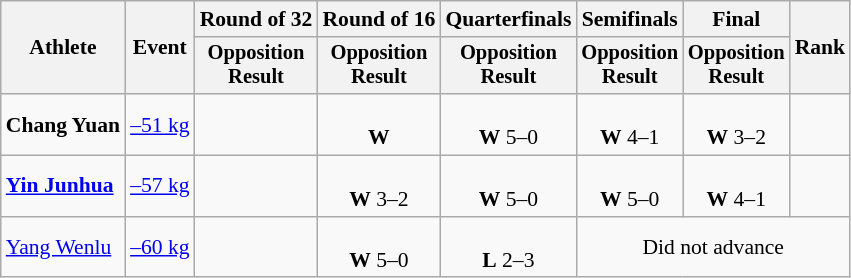<table class=wikitable style=font-size:90%;text-align:center>
<tr>
<th rowspan="2">Athlete</th>
<th rowspan="2">Event</th>
<th>Round of 32</th>
<th>Round of 16</th>
<th>Quarterfinals</th>
<th>Semifinals</th>
<th>Final</th>
<th rowspan=2>Rank</th>
</tr>
<tr style="font-size:95%">
<th>Opposition<br>Result</th>
<th>Opposition<br>Result</th>
<th>Opposition<br>Result</th>
<th>Opposition<br>Result</th>
<th>Opposition<br>Result</th>
</tr>
<tr>
<td align=left><strong>Chang Yuan</strong></td>
<td align=left><a href='#'>–51 kg</a></td>
<td></td>
<td><br><strong>W</strong> </td>
<td><br><strong>W</strong> 5–0</td>
<td><br><strong>W</strong> 4–1</td>
<td><br><strong>W</strong> 3–2</td>
<td></td>
</tr>
<tr>
<td align=left><strong><a href='#'>Yin Junhua</a></strong></td>
<td align=left><a href='#'>–57 kg</a></td>
<td></td>
<td><br><strong>W</strong> 3–2</td>
<td><br><strong>W</strong> 5–0</td>
<td><br><strong>W</strong> 5–0</td>
<td><br><strong>W</strong> 4–1</td>
<td></td>
</tr>
<tr>
<td align=left><a href='#'>Yang Wenlu</a></td>
<td align=left><a href='#'>–60 kg</a></td>
<td></td>
<td><br><strong>W</strong> 5–0</td>
<td><br><strong>L</strong> 2–3</td>
<td colspan=3>Did not advance</td>
</tr>
</table>
